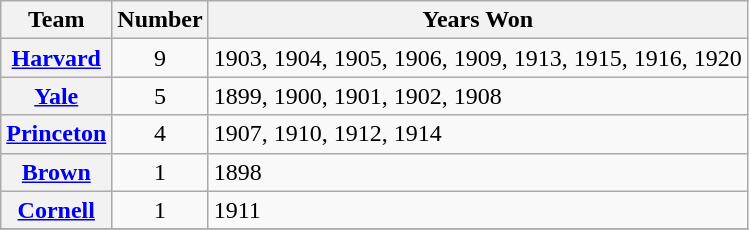<table class="wikitable plainrowheaders sortable">
<tr>
<th scope="col">Team</th>
<th scope="col">Number</th>
<th scope="col" class="unsortable">Years Won</th>
</tr>
<tr>
<th scope="row" style="text-align:center;"><a href='#'>Harvard</a></th>
<td style="text-align:center">9</td>
<td>1903, 1904, 1905, 1906, 1909, 1913, 1915, 1916, 1920</td>
</tr>
<tr>
<th scope="row" style="text-align:center;"><a href='#'>Yale</a></th>
<td style="text-align:center">5</td>
<td>1899, 1900, 1901, 1902, 1908</td>
</tr>
<tr>
<th scope="row" style="text-align:center;"><a href='#'>Princeton</a></th>
<td style="text-align:center">4</td>
<td>1907, 1910, 1912, 1914</td>
</tr>
<tr>
<th scope="row" style="text-align:center;"><a href='#'>Brown</a></th>
<td style="text-align:center">1</td>
<td>1898</td>
</tr>
<tr>
<th scope="row" style="text-align:center;"><a href='#'>Cornell</a></th>
<td style="text-align:center">1</td>
<td>1911</td>
</tr>
<tr>
</tr>
</table>
